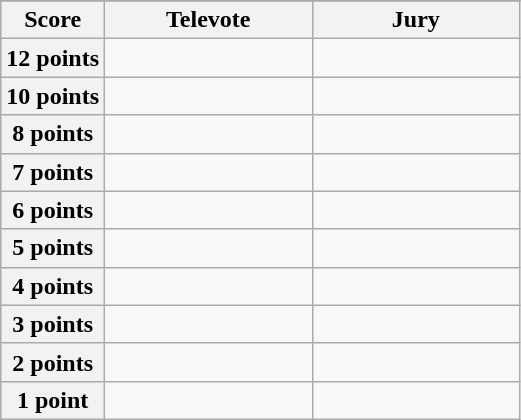<table class="wikitable">
<tr>
</tr>
<tr>
<th scope="col" width="20%">Score</th>
<th scope="col" width="40%">Televote</th>
<th scope="col" width="40%">Jury</th>
</tr>
<tr>
<th scope="row">12 points</th>
<td></td>
<td></td>
</tr>
<tr>
<th scope="row">10 points</th>
<td></td>
<td></td>
</tr>
<tr>
<th scope="row">8 points</th>
<td></td>
<td></td>
</tr>
<tr>
<th scope="row">7 points</th>
<td></td>
<td></td>
</tr>
<tr>
<th scope="row">6 points</th>
<td></td>
<td></td>
</tr>
<tr>
<th scope="row">5 points</th>
<td></td>
<td></td>
</tr>
<tr>
<th scope="row">4 points</th>
<td></td>
<td></td>
</tr>
<tr>
<th scope="row">3 points</th>
<td></td>
<td></td>
</tr>
<tr>
<th scope="row">2 points</th>
<td></td>
<td></td>
</tr>
<tr>
<th scope="row">1 point</th>
<td></td>
<td></td>
</tr>
</table>
